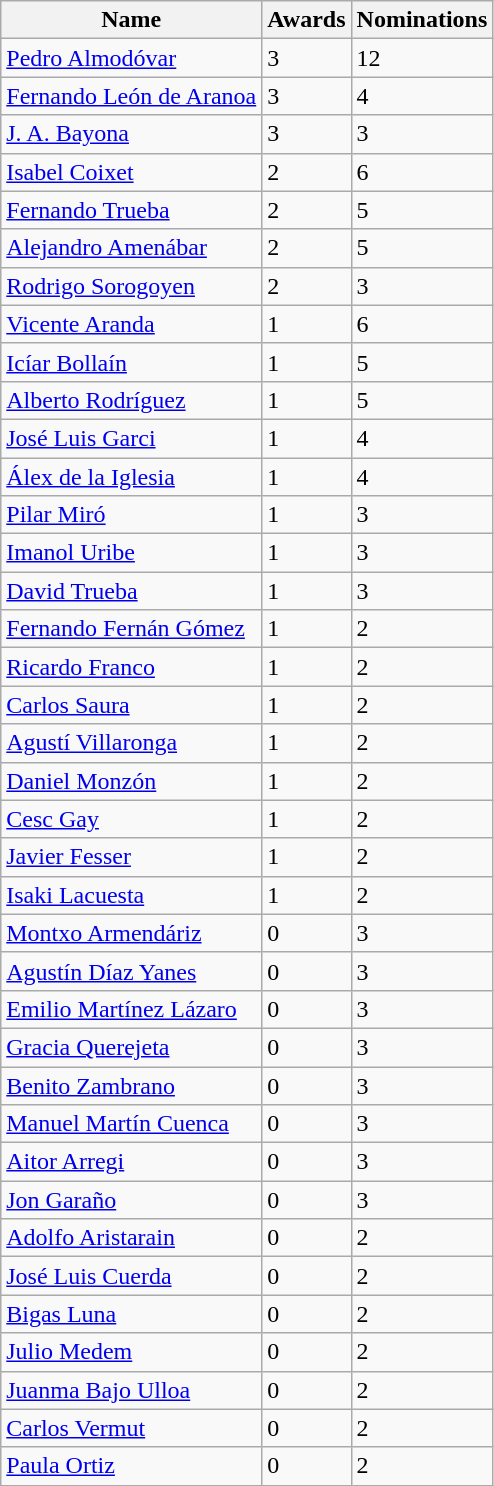<table class="wikitable sortable">
<tr>
<th>Name</th>
<th>Awards</th>
<th>Nominations</th>
</tr>
<tr>
<td><a href='#'>Pedro Almodóvar</a></td>
<td>3</td>
<td>12</td>
</tr>
<tr>
<td><a href='#'>Fernando León de Aranoa</a></td>
<td>3</td>
<td>4</td>
</tr>
<tr>
<td><a href='#'>J. A. Bayona</a></td>
<td>3</td>
<td>3</td>
</tr>
<tr>
<td><a href='#'>Isabel Coixet</a></td>
<td>2</td>
<td>6</td>
</tr>
<tr>
<td><a href='#'>Fernando Trueba</a></td>
<td>2</td>
<td>5</td>
</tr>
<tr>
<td><a href='#'>Alejandro Amenábar</a></td>
<td>2</td>
<td>5</td>
</tr>
<tr>
<td><a href='#'>Rodrigo Sorogoyen</a></td>
<td>2</td>
<td>3</td>
</tr>
<tr>
<td><a href='#'>Vicente Aranda</a></td>
<td>1</td>
<td>6</td>
</tr>
<tr>
<td><a href='#'>Icíar Bollaín</a></td>
<td>1</td>
<td>5</td>
</tr>
<tr>
<td><a href='#'>Alberto Rodríguez</a></td>
<td>1</td>
<td>5</td>
</tr>
<tr>
<td><a href='#'>José Luis Garci</a></td>
<td>1</td>
<td>4</td>
</tr>
<tr>
<td><a href='#'>Álex de la Iglesia</a></td>
<td>1</td>
<td>4</td>
</tr>
<tr>
<td><a href='#'>Pilar Miró</a></td>
<td>1</td>
<td>3</td>
</tr>
<tr>
<td><a href='#'>Imanol Uribe</a></td>
<td>1</td>
<td>3</td>
</tr>
<tr>
<td><a href='#'>David Trueba</a></td>
<td>1</td>
<td>3</td>
</tr>
<tr>
<td><a href='#'>Fernando Fernán Gómez</a></td>
<td>1</td>
<td>2</td>
</tr>
<tr>
<td><a href='#'>Ricardo Franco</a></td>
<td>1</td>
<td>2</td>
</tr>
<tr>
<td><a href='#'>Carlos Saura</a></td>
<td>1</td>
<td>2</td>
</tr>
<tr>
<td><a href='#'>Agustí Villaronga</a></td>
<td>1</td>
<td>2</td>
</tr>
<tr>
<td><a href='#'>Daniel Monzón</a></td>
<td>1</td>
<td>2</td>
</tr>
<tr>
<td><a href='#'>Cesc Gay</a></td>
<td>1</td>
<td>2</td>
</tr>
<tr>
<td><a href='#'>Javier Fesser</a></td>
<td>1</td>
<td>2</td>
</tr>
<tr>
<td><a href='#'>Isaki Lacuesta</a></td>
<td>1</td>
<td>2</td>
</tr>
<tr>
<td><a href='#'>Montxo Armendáriz</a></td>
<td>0</td>
<td>3</td>
</tr>
<tr>
<td><a href='#'>Agustín Díaz Yanes</a></td>
<td>0</td>
<td>3</td>
</tr>
<tr>
<td><a href='#'>Emilio Martínez Lázaro</a></td>
<td>0</td>
<td>3</td>
</tr>
<tr>
<td><a href='#'>Gracia Querejeta</a></td>
<td>0</td>
<td>3</td>
</tr>
<tr>
<td><a href='#'>Benito Zambrano</a></td>
<td>0</td>
<td>3</td>
</tr>
<tr>
<td><a href='#'>Manuel Martín Cuenca</a></td>
<td>0</td>
<td>3</td>
</tr>
<tr>
<td><a href='#'>Aitor Arregi</a></td>
<td>0</td>
<td>3</td>
</tr>
<tr>
<td><a href='#'>Jon Garaño</a></td>
<td>0</td>
<td>3</td>
</tr>
<tr>
<td><a href='#'>Adolfo Aristarain</a></td>
<td>0</td>
<td>2</td>
</tr>
<tr>
<td><a href='#'>José Luis Cuerda</a></td>
<td>0</td>
<td>2</td>
</tr>
<tr>
<td><a href='#'>Bigas Luna</a></td>
<td>0</td>
<td>2</td>
</tr>
<tr>
<td><a href='#'>Julio Medem</a></td>
<td>0</td>
<td>2</td>
</tr>
<tr>
<td><a href='#'>Juanma Bajo Ulloa</a></td>
<td>0</td>
<td>2</td>
</tr>
<tr>
<td><a href='#'>Carlos Vermut</a></td>
<td>0</td>
<td>2</td>
</tr>
<tr>
<td><a href='#'>Paula Ortiz</a></td>
<td>0</td>
<td>2</td>
</tr>
</table>
